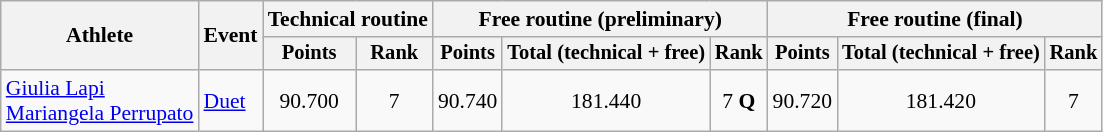<table class="wikitable" style="font-size:90%">
<tr>
<th rowspan="2">Athlete</th>
<th rowspan="2">Event</th>
<th colspan=2>Technical routine</th>
<th colspan=3>Free routine (preliminary)</th>
<th colspan=3>Free routine (final)</th>
</tr>
<tr style="font-size:95%">
<th>Points</th>
<th>Rank</th>
<th>Points</th>
<th>Total (technical + free)</th>
<th>Rank</th>
<th>Points</th>
<th>Total (technical + free)</th>
<th>Rank</th>
</tr>
<tr align=center>
<td align=left><a href='#'>Giulia Lapi</a><br><a href='#'>Mariangela Perrupato</a></td>
<td align=left><a href='#'>Duet</a></td>
<td>90.700</td>
<td>7</td>
<td>90.740</td>
<td>181.440</td>
<td>7 <strong>Q</strong></td>
<td>90.720</td>
<td>181.420</td>
<td>7</td>
</tr>
</table>
